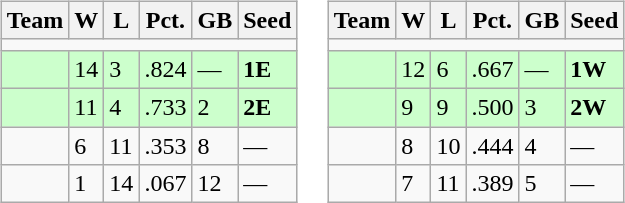<table>
<tr>
<td><br><table class=wikitable>
<tr>
<th>Team</th>
<th>W</th>
<th>L</th>
<th>Pct.</th>
<th>GB</th>
<th>Seed</th>
</tr>
<tr>
<td colspan=6></td>
</tr>
<tr bgcolor=ccffcc>
<td></td>
<td>14</td>
<td>3</td>
<td>.824</td>
<td>—</td>
<td><strong>1E</strong></td>
</tr>
<tr bgcolor=ccffcc>
<td></td>
<td>11</td>
<td>4</td>
<td>.733</td>
<td>2</td>
<td><strong>2E</strong></td>
</tr>
<tr>
<td></td>
<td>6</td>
<td>11</td>
<td>.353</td>
<td>8</td>
<td>—</td>
</tr>
<tr>
<td></td>
<td>1</td>
<td>14</td>
<td>.067</td>
<td>12</td>
<td>—</td>
</tr>
</table>
</td>
<td><br><table class="wikitable">
<tr>
<th>Team</th>
<th>W</th>
<th>L</th>
<th>Pct.</th>
<th>GB</th>
<th>Seed</th>
</tr>
<tr>
<td colspan=6></td>
</tr>
<tr bgcolor=ccffcc>
<td></td>
<td>12</td>
<td>6</td>
<td>.667</td>
<td>—</td>
<td><strong>1W</strong></td>
</tr>
<tr bgcolor=ccffcc>
<td></td>
<td>9</td>
<td>9</td>
<td>.500</td>
<td>3</td>
<td><strong>2W</strong></td>
</tr>
<tr>
<td></td>
<td>8</td>
<td>10</td>
<td>.444</td>
<td>4</td>
<td>—</td>
</tr>
<tr>
<td></td>
<td>7</td>
<td>11</td>
<td>.389</td>
<td>5</td>
<td>—</td>
</tr>
</table>
</td>
</tr>
</table>
